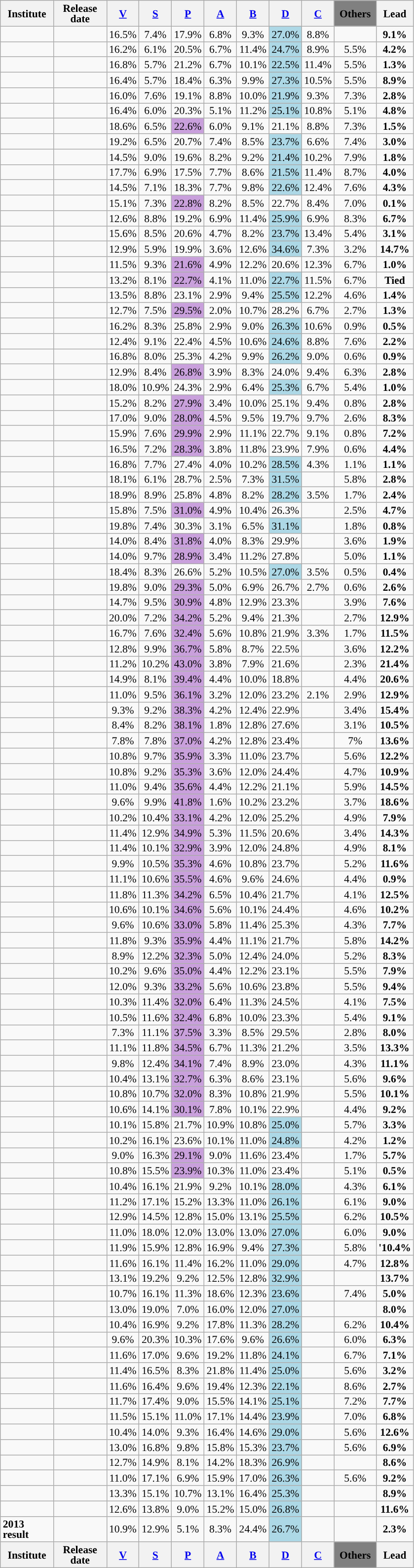<table class="wikitable sortable" style="font-size:90%; line-height:14px; text-align:center">
<tr>
<th style="width:65px;">Institute</th>
<th style="width:65px;">Release date</th>
<th style="width:30px;background-color:"><a href='#'><span>V</span></a></th>
<th style="width:30px;background-color:"><a href='#'><span>S</span></a></th>
<th style="width:30px;background-color:"><a href='#'><span>P</span></a></th>
<th style="width:30px;background-color:"><a href='#'><span>A</span></a></th>
<th style="width:30px;background-color:"><a href='#'><span>B</span></a></th>
<th style="width:30px;background-color:"><a href='#'><span>D</span></a></th>
<th style="width:30px;background-color:"><a href='#'><span>C</span></a></th>
<th style="width:50px; background:gray;"><span>Others</span></th>
<th style="width:40px;">Lead</th>
</tr>
<tr>
<td style="text-align: left"></td>
<td></td>
<td>16.5%</td>
<td>7.4%</td>
<td>17.9%</td>
<td>6.8%</td>
<td>9.3%</td>
<td style="background:lightblue;">27.0%</td>
<td>8.8%</td>
<td></td>
<td style="background:"><strong>9.1%</strong></td>
</tr>
<tr>
<td style="text-align: left"></td>
<td></td>
<td>16.2%</td>
<td>6.1%</td>
<td>20.5%</td>
<td>6.7%</td>
<td>11.4%</td>
<td style="background:lightblue;">24.7%</td>
<td>8.9%</td>
<td>5.5%</td>
<td style="background:"><strong>4.2%</strong></td>
</tr>
<tr>
<td style="text-align: left"></td>
<td></td>
<td>16.8%</td>
<td>5.7%</td>
<td>21.2%</td>
<td>6.7%</td>
<td>10.1%</td>
<td style="background:lightblue;">22.5%</td>
<td>11.4%</td>
<td>5.5%</td>
<td style="background:"><strong>1.3%</strong></td>
</tr>
<tr>
<td style="text-align: left"></td>
<td></td>
<td>16.4%</td>
<td>5.7%</td>
<td>18.4%</td>
<td>6.3%</td>
<td>9.9%</td>
<td style="background:lightblue;">27.3%</td>
<td>10.5%</td>
<td>5.5%</td>
<td style="background:"><strong>8.9%</strong></td>
</tr>
<tr>
<td style="text-align: left"></td>
<td></td>
<td>16.0%</td>
<td>7.6%</td>
<td>19.1%</td>
<td>8.8%</td>
<td>10.0%</td>
<td style="background:lightblue;">21.9%</td>
<td>9.3%</td>
<td>7.3%</td>
<td style="background:"><strong>2.8%</strong></td>
</tr>
<tr>
<td style="text-align: left"></td>
<td></td>
<td>16.4%</td>
<td>6.0%</td>
<td>20.3%</td>
<td>5.1%</td>
<td>11.2%</td>
<td style="background:lightblue;">25.1%</td>
<td>10.8%</td>
<td>5.1%</td>
<td style="background:"><strong>4.8%</strong></td>
</tr>
<tr>
<td style="text-align: left"></td>
<td></td>
<td>18.6%</td>
<td>6.5%</td>
<td style="background:#c9a0dc;">22.6%</td>
<td>6.0%</td>
<td>9.1%</td>
<td>21.1%</td>
<td>8.8%</td>
<td>7.3%</td>
<td style="background:"><strong>1.5%</strong></td>
</tr>
<tr>
<td style="text-align: left"></td>
<td></td>
<td>19.2%</td>
<td>6.5%</td>
<td>20.7%</td>
<td>7.4%</td>
<td>8.5%</td>
<td style="background:lightblue;">23.7%</td>
<td>6.6%</td>
<td>7.4%</td>
<td style="background:"><strong>3.0%</strong></td>
</tr>
<tr>
<td style="text-align: left"></td>
<td></td>
<td>14.5%</td>
<td>9.0%</td>
<td>19.6%</td>
<td>8.2%</td>
<td>9.2%</td>
<td style="background:lightblue;">21.4%</td>
<td>10.2%</td>
<td>7.9%</td>
<td style="background:"><strong>1.8%</strong></td>
</tr>
<tr>
<td style="text-align: left"></td>
<td></td>
<td>17.7%</td>
<td>6.9%</td>
<td>17.5%</td>
<td>7.7%</td>
<td>8.6%</td>
<td style="background:lightblue;">21.5%</td>
<td>11.4%</td>
<td>8.7%</td>
<td style="background:"><strong>4.0%</strong></td>
</tr>
<tr>
<td style="text-align: left"></td>
<td></td>
<td>14.5%</td>
<td>7.1%</td>
<td>18.3%</td>
<td>7.7%</td>
<td>9.8%</td>
<td style="background:lightblue;">22.6%</td>
<td>12.4%</td>
<td>7.6%</td>
<td style="background:"><strong>4.3%</strong></td>
</tr>
<tr>
<td style="text-align: left"></td>
<td></td>
<td>15.1%</td>
<td>7.3%</td>
<td style="background:#c9a0dc;">22.8%</td>
<td>8.2%</td>
<td>8.5%</td>
<td>22.7%</td>
<td>8.4%</td>
<td>7.0%</td>
<td style="background:"><strong>0.1%</strong></td>
</tr>
<tr>
<td style="text-align: left"></td>
<td></td>
<td>12.6%</td>
<td>8.8%</td>
<td>19.2%</td>
<td>6.9%</td>
<td>11.4%</td>
<td style="background:lightblue;">25.9%</td>
<td>6.9%</td>
<td>8.3%</td>
<td style="background:"><strong>6.7%</strong></td>
</tr>
<tr>
<td style="text-align: left"></td>
<td></td>
<td>15.6%</td>
<td>8.5%</td>
<td>20.6%</td>
<td>4.7%</td>
<td>8.2%</td>
<td style="background:lightblue;">23.7%</td>
<td>13.4%</td>
<td>5.4%</td>
<td style="background:"><strong>3.1%</strong></td>
</tr>
<tr>
<td style="text-align: left"></td>
<td></td>
<td>12.9%</td>
<td>5.9%</td>
<td>19.9%</td>
<td>3.6%</td>
<td>12.6%</td>
<td style="background:lightblue;">34.6%</td>
<td>7.3%</td>
<td>3.2%</td>
<td style="background:"><strong>14.7%</strong></td>
</tr>
<tr>
<td style="text-align: left"></td>
<td></td>
<td>11.5%</td>
<td>9.3%</td>
<td style="background:#c9a0dc;">21.6%</td>
<td>4.9%</td>
<td>12.2%</td>
<td>20.6%</td>
<td>12.3%</td>
<td>6.7%</td>
<td style="background:"><strong>1.0%</strong></td>
</tr>
<tr>
<td style="text-align: left"></td>
<td></td>
<td>13.2%</td>
<td>8.1%</td>
<td style="background:#c9a0dc;">22.7%</td>
<td>4.1%</td>
<td>11.0%</td>
<td style="background:lightblue;">22.7%</td>
<td>11.5%</td>
<td>6.7%</td>
<td><strong>Tied</strong></td>
</tr>
<tr>
<td style="text-align: left"></td>
<td></td>
<td>13.5%</td>
<td>8.8%</td>
<td>23.1%</td>
<td>2.9%</td>
<td>9.4%</td>
<td style="background:lightblue;">25.5%</td>
<td>12.2%</td>
<td>4.6%</td>
<td style="background:"><strong>1.4%</strong></td>
</tr>
<tr>
<td style="text-align: left"></td>
<td></td>
<td>12.7%</td>
<td>7.5%</td>
<td style="background:#c9a0dc;">29.5%</td>
<td>2.0%</td>
<td>10.7%</td>
<td>28.2%</td>
<td>6.7%</td>
<td>2.7%</td>
<td style="background:"><strong>1.3%</strong></td>
</tr>
<tr>
<td style="text-align: left"></td>
<td></td>
<td>16.2%</td>
<td>8.3%</td>
<td>25.8%</td>
<td>2.9%</td>
<td>9.0%</td>
<td style="background:lightblue;">26.3%</td>
<td>10.6%</td>
<td>0.9%</td>
<td style="background:"><strong>0.5%</strong></td>
</tr>
<tr>
<td style="text-align: left"></td>
<td></td>
<td>12.4%</td>
<td>9.1%</td>
<td>22.4%</td>
<td>4.5%</td>
<td>10.6%</td>
<td style="background:lightblue;">24.6%</td>
<td>8.8%</td>
<td>7.6%</td>
<td style="background:"><strong>2.2%</strong></td>
</tr>
<tr>
<td style="text-align: left"></td>
<td></td>
<td>16.8%</td>
<td>8.0%</td>
<td>25.3%</td>
<td>4.2%</td>
<td>9.9%</td>
<td style="background:lightblue;">26.2%</td>
<td>9.0%</td>
<td>0.6%</td>
<td style="background:"><strong>0.9%</strong></td>
</tr>
<tr>
<td style="text-align: left"></td>
<td></td>
<td>12.9%</td>
<td>8.4%</td>
<td style="background:#c9a0dc;">26.8%</td>
<td>3.9%</td>
<td>8.3%</td>
<td>24.0%</td>
<td>9.4%</td>
<td>6.3%</td>
<td style="background:"><strong>2.8%</strong></td>
</tr>
<tr>
<td style="text-align: left"></td>
<td></td>
<td>18.0%</td>
<td>10.9%</td>
<td>24.3%</td>
<td>2.9%</td>
<td>6.4%</td>
<td style="background:lightblue;">25.3%</td>
<td>6.7%</td>
<td>5.4%</td>
<td style="background:"><strong>1.0%</strong></td>
</tr>
<tr>
<td style="text-align: left"></td>
<td></td>
<td>15.2%</td>
<td>8.2%</td>
<td style="background:#c9a0dc;">27.9%</td>
<td>3.4%</td>
<td>10.0%</td>
<td>25.1%</td>
<td>9.4%</td>
<td>0.8%</td>
<td style="background:"><strong>2.8%</strong></td>
</tr>
<tr>
<td style="text-align: left"></td>
<td></td>
<td>17.0%</td>
<td>9.0%</td>
<td style="background:#c9a0dc;">28.0%</td>
<td>4.5%</td>
<td>9.5%</td>
<td>19.7%</td>
<td>9.7%</td>
<td>2.6%</td>
<td style="background:"><strong>8.3%</strong></td>
</tr>
<tr>
<td style="text-align: left"></td>
<td></td>
<td>15.9%</td>
<td>7.6%</td>
<td style="background:#c9a0dc;">29.9%</td>
<td>2.9%</td>
<td>11.1%</td>
<td>22.7%</td>
<td>9.1%</td>
<td>0.8%</td>
<td style="background:"><strong>7.2%</strong></td>
</tr>
<tr>
<td style="text-align: left"></td>
<td></td>
<td>16.5%</td>
<td>7.2%</td>
<td style="background:#c9a0dc;">28.3%</td>
<td>3.8%</td>
<td>11.8%</td>
<td>23.9%</td>
<td>7.9%</td>
<td>0.6%</td>
<td style="background:"><strong>4.4%</strong></td>
</tr>
<tr>
<td style="text-align: left"></td>
<td></td>
<td>16.8%</td>
<td>7.7%</td>
<td>27.4%</td>
<td>4.0%</td>
<td>10.2%</td>
<td style="background:lightblue;">28.5%</td>
<td>4.3%</td>
<td>1.1%</td>
<td style="background:"><strong>1.1%</strong></td>
</tr>
<tr>
<td style="text-align: left"></td>
<td></td>
<td>18.1%</td>
<td>6.1%</td>
<td>28.7%</td>
<td>2.5%</td>
<td>7.3%</td>
<td style="background:lightblue;">31.5%</td>
<td></td>
<td>5.8%</td>
<td style="background:"><strong>2.8%</strong></td>
</tr>
<tr>
<td style="text-align: left"></td>
<td></td>
<td>18.9%</td>
<td>8.9%</td>
<td>25.8%</td>
<td>4.8%</td>
<td>8.2%</td>
<td style="background:lightblue;">28.2%</td>
<td>3.5%</td>
<td>1.7%</td>
<td style="background:"><strong>2.4%</strong></td>
</tr>
<tr>
<td style="text-align: left"></td>
<td></td>
<td>15.8%</td>
<td>7.5%</td>
<td style="background:#c9a0dc;">31.0%</td>
<td>4.9%</td>
<td>10.4%</td>
<td>26.3%</td>
<td></td>
<td>2.5%</td>
<td style="background:"><strong>4.7%</strong></td>
</tr>
<tr>
<td style="text-align: left"></td>
<td></td>
<td>19.8%</td>
<td>7.4%</td>
<td>30.3%</td>
<td>3.1%</td>
<td>6.5%</td>
<td style="background:lightblue;">31.1%</td>
<td></td>
<td>1.8%</td>
<td style="background:"><strong>0.8%</strong></td>
</tr>
<tr>
<td style="text-align: left"></td>
<td></td>
<td>14.0%</td>
<td>8.4%</td>
<td style="background:#c9a0dc;">31.8%</td>
<td>4.0%</td>
<td>8.3%</td>
<td>29.9%</td>
<td></td>
<td>3.6%</td>
<td style="background:"><strong>1.9%</strong></td>
</tr>
<tr>
<td style="text-align: left"></td>
<td></td>
<td>14.0%</td>
<td>9.7%</td>
<td style="background:#c9a0dc;">28.9%</td>
<td>3.4%</td>
<td>11.2%</td>
<td>27.8%</td>
<td></td>
<td>5.0%</td>
<td style="background:"><strong>1.1%</strong></td>
</tr>
<tr>
<td style="text-align: left"></td>
<td></td>
<td>18.4%</td>
<td>8.3%</td>
<td>26.6%</td>
<td>5.2%</td>
<td>10.5%</td>
<td style="background:lightblue;">27.0%</td>
<td>3.5%</td>
<td>0.5%</td>
<td style="background:"><strong>0.4%</strong></td>
</tr>
<tr>
<td style="text-align: left"></td>
<td></td>
<td>19.8%</td>
<td>9.0%</td>
<td style="background:#c9a0dc;">29.3%</td>
<td>5.0%</td>
<td>6.9%</td>
<td>26.7%</td>
<td>2.7%</td>
<td>0.6%</td>
<td style="background:"><strong>2.6%</strong></td>
</tr>
<tr>
<td style="text-align: left"></td>
<td></td>
<td>14.7%</td>
<td>9.5%</td>
<td style="background:#c9a0dc;">30.9%</td>
<td>4.8%</td>
<td>12.9%</td>
<td>23.3%</td>
<td></td>
<td>3.9%</td>
<td style="background:"><strong>7.6%</strong></td>
</tr>
<tr>
<td style="text-align: left"></td>
<td></td>
<td>20.0%</td>
<td>7.2%</td>
<td style="background:#c9a0dc;">34.2%</td>
<td>5.2%</td>
<td>9.4%</td>
<td>21.3%</td>
<td></td>
<td>2.7%</td>
<td style="background:"><strong>12.9%</strong></td>
</tr>
<tr>
<td style="text-align: left"></td>
<td></td>
<td>16.7%</td>
<td>7.6%</td>
<td style="background:#c9a0dc;">32.4%</td>
<td>5.6%</td>
<td>10.8%</td>
<td>21.9%</td>
<td>3.3%</td>
<td>1.7%</td>
<td style="background:"><strong>11.5%</strong></td>
</tr>
<tr>
<td style="text-align: left"></td>
<td></td>
<td>12.8%</td>
<td>9.9%</td>
<td style="background:#c9a0dc;">36.7%</td>
<td>5.8%</td>
<td>8.7%</td>
<td>22.5%</td>
<td></td>
<td>3.6%</td>
<td style="background:"><strong>12.2%</strong></td>
</tr>
<tr>
<td style="text-align: left"></td>
<td></td>
<td>11.2%</td>
<td>10.2%</td>
<td style="background:#c9a0dc;">43.0%</td>
<td>3.8%</td>
<td>7.9%</td>
<td>21.6%</td>
<td></td>
<td>2.3%</td>
<td style="background:"><strong>21.4%</strong></td>
</tr>
<tr>
<td style="text-align: left"></td>
<td></td>
<td>14.9%</td>
<td>8.1%</td>
<td style="background:#c9a0dc;">39.4%</td>
<td>4.4%</td>
<td>10.0%</td>
<td>18.8%</td>
<td></td>
<td>4.4%</td>
<td style="background:"><strong>20.6%</strong></td>
</tr>
<tr>
<td style="text-align: left"></td>
<td></td>
<td>11.0%</td>
<td>9.5%</td>
<td style="background:#c9a0dc;">36.1%</td>
<td>3.2%</td>
<td>12.0%</td>
<td>23.2%</td>
<td>2.1%</td>
<td>2.9%</td>
<td style="background:"><strong>12.9%</strong></td>
</tr>
<tr>
<td style="text-align: left"></td>
<td></td>
<td>9.3%</td>
<td>9.2%</td>
<td style="background:#c9a0dc;">38.3%</td>
<td>4.2%</td>
<td>12.4%</td>
<td>22.9%</td>
<td></td>
<td>3.4%</td>
<td style="background:"><strong>15.4%</strong></td>
</tr>
<tr>
<td style="text-align: left"></td>
<td></td>
<td>8.4%</td>
<td>8.2%</td>
<td style="background:#c9a0dc;">38.1%</td>
<td>1.8%</td>
<td>12.8%</td>
<td>27.6%</td>
<td></td>
<td>3.1%</td>
<td style="background:"><strong>10.5%</strong></td>
</tr>
<tr>
<td style="text-align: left"></td>
<td></td>
<td>7.8%</td>
<td>7.8%</td>
<td style="background:#c9a0dc;">37.0%</td>
<td>4.2%</td>
<td>12.8%</td>
<td>23.4%</td>
<td></td>
<td>7%</td>
<td style="background:"><strong>13.6%</strong></td>
</tr>
<tr>
<td style="text-align: left"></td>
<td></td>
<td>10.8%</td>
<td>9.7%</td>
<td style="background:#c9a0dc;">35.9%</td>
<td>3.3%</td>
<td>11.0%</td>
<td>23.7%</td>
<td></td>
<td>5.6%</td>
<td style="background:"><strong>12.2%</strong></td>
</tr>
<tr>
<td style="text-align: left"></td>
<td></td>
<td>10.8%</td>
<td>9.2%</td>
<td style="background:#c9a0dc;">35.3%</td>
<td>3.6%</td>
<td>12.0%</td>
<td>24.4%</td>
<td></td>
<td>4.7%</td>
<td style="background:"><strong>10.9%</strong></td>
</tr>
<tr>
<td style="text-align: left"></td>
<td></td>
<td>11.0%</td>
<td>9.4%</td>
<td style="background:#c9a0dc;">35.6%</td>
<td>4.4%</td>
<td>12.2%</td>
<td>21.1%</td>
<td></td>
<td>5.9%</td>
<td style="background:"><strong>14.5%</strong></td>
</tr>
<tr>
<td style="text-align: left"></td>
<td></td>
<td>9.6%</td>
<td>9.9%</td>
<td style="background:#c9a0dc;">41.8%</td>
<td>1.6%</td>
<td>10.2%</td>
<td>23.2%</td>
<td></td>
<td>3.7%</td>
<td style="background:"><strong>18.6%</strong></td>
</tr>
<tr>
<td style="text-align: left"></td>
<td></td>
<td>10.2%</td>
<td>10.4%</td>
<td style="background:#c9a0dc;">33.1%</td>
<td>4.2%</td>
<td>12.0%</td>
<td>25.2%</td>
<td></td>
<td>4.9%</td>
<td style="background:"><strong>7.9%</strong></td>
</tr>
<tr>
<td style="text-align: left"></td>
<td></td>
<td>11.4%</td>
<td>12.9%</td>
<td style="background:#c9a0dc;">34.9%</td>
<td>5.3%</td>
<td>11.5%</td>
<td>20.6%</td>
<td></td>
<td>3.4%</td>
<td style="background:"><strong>14.3%</strong></td>
</tr>
<tr>
<td style="text-align: left"></td>
<td></td>
<td>11.4%</td>
<td>10.1%</td>
<td style="background:#c9a0dc;">32.9%</td>
<td>3.9%</td>
<td>12.0%</td>
<td>24.8%</td>
<td></td>
<td>4.9%</td>
<td style="background:"><strong>8.1%</strong></td>
</tr>
<tr>
<td style="text-align: left"></td>
<td></td>
<td>9.9%</td>
<td>10.5%</td>
<td style="background:#c9a0dc;">35.3%</td>
<td>4.6%</td>
<td>10.8%</td>
<td>23.7%</td>
<td></td>
<td>5.2%</td>
<td style="background:"><strong>11.6%</strong></td>
</tr>
<tr>
<td style="text-align: left"></td>
<td></td>
<td>11.1%</td>
<td>10.6%</td>
<td style="background:#c9a0dc;">35.5%</td>
<td>4.6%</td>
<td>9.6%</td>
<td>24.6%</td>
<td></td>
<td>4.4%</td>
<td style="background:"><strong>0.9%</strong></td>
</tr>
<tr>
<td style="text-align: left"></td>
<td></td>
<td>11.8%</td>
<td>11.3%</td>
<td style="background:#c9a0dc;">34.2%</td>
<td>6.5%</td>
<td>10.4%</td>
<td>21.7%</td>
<td></td>
<td>4.1%</td>
<td style="background:"><strong>12.5%</strong></td>
</tr>
<tr>
<td style="text-align: left"></td>
<td></td>
<td>10.6%</td>
<td>10.1%</td>
<td style="background:#c9a0dc;">34.6%</td>
<td>5.6%</td>
<td>10.1%</td>
<td>24.4%</td>
<td></td>
<td>4.6%</td>
<td style="background:"><strong>10.2%</strong></td>
</tr>
<tr>
<td style="text-align: left"></td>
<td></td>
<td>9.6%</td>
<td>10.6%</td>
<td style="background:#c9a0dc;">33.0%</td>
<td>5.8%</td>
<td>11.4%</td>
<td>25.3%</td>
<td></td>
<td>4.3%</td>
<td style="background:"><strong>7.7%</strong></td>
</tr>
<tr>
<td style="text-align: left"></td>
<td></td>
<td>11.8%</td>
<td>9.3%</td>
<td style="background:#c9a0dc;">35.9%</td>
<td>4.4%</td>
<td>11.1%</td>
<td>21.7%</td>
<td></td>
<td>5.8%</td>
<td style="background:"><strong>14.2%</strong></td>
</tr>
<tr>
<td style="text-align: left"></td>
<td></td>
<td>8.9%</td>
<td>12.2%</td>
<td style="background:#c9a0dc;">32.3%</td>
<td>5.0%</td>
<td>12.4%</td>
<td>24.0%</td>
<td></td>
<td>5.2%</td>
<td style="background:"><strong>8.3%</strong></td>
</tr>
<tr>
<td style="text-align: left"></td>
<td></td>
<td>10.2%</td>
<td>9.6%</td>
<td style="background:#c9a0dc;">35.0%</td>
<td>4.4%</td>
<td>12.2%</td>
<td>23.1%</td>
<td></td>
<td>5.5%</td>
<td style="background:"><strong>7.9%</strong></td>
</tr>
<tr>
<td style="text-align: left"></td>
<td></td>
<td>12.0%</td>
<td>9.3%</td>
<td style="background:#c9a0dc;">33.2%</td>
<td>5.6%</td>
<td>10.6%</td>
<td>23.8%</td>
<td></td>
<td>5.5%</td>
<td style="background:"><strong>9.4%</strong></td>
</tr>
<tr>
<td style="text-align: left"></td>
<td></td>
<td>10.3%</td>
<td>11.4%</td>
<td style="background:#c9a0dc;">32.0%</td>
<td>6.4%</td>
<td>11.3%</td>
<td>24.5%</td>
<td></td>
<td>4.1%</td>
<td style="background:"><strong>7.5%</strong></td>
</tr>
<tr>
<td style="text-align: left"></td>
<td></td>
<td>10.5%</td>
<td>11.6%</td>
<td style="background:#c9a0dc;">32.4%</td>
<td>6.8%</td>
<td>10.0%</td>
<td>23.3%</td>
<td></td>
<td>5.4%</td>
<td style="background:"><strong>9.1%</strong></td>
</tr>
<tr>
<td style="text-align: left"></td>
<td></td>
<td>7.3%</td>
<td>11.1%</td>
<td style="background:#c9a0dc;">37.5%</td>
<td>3.3%</td>
<td>8.5%</td>
<td>29.5%</td>
<td></td>
<td>2.8%</td>
<td style="background:"><strong>8.0%</strong></td>
</tr>
<tr>
<td style="text-align: left"></td>
<td></td>
<td>11.1%</td>
<td>11.8%</td>
<td style="background:#c9a0dc;">34.5%</td>
<td>6.7%</td>
<td>11.3%</td>
<td>21.2%</td>
<td></td>
<td>3.5%</td>
<td style="background:"><strong>13.3%</strong></td>
</tr>
<tr>
<td style="text-align: left"></td>
<td></td>
<td>9.8%</td>
<td>12.4%</td>
<td style="background:#c9a0dc;">34.1%</td>
<td>7.4%</td>
<td>8.9%</td>
<td>23.0%</td>
<td></td>
<td>4.3%</td>
<td style="background:"><strong>11.1%</strong></td>
</tr>
<tr>
<td style="text-align: left"></td>
<td></td>
<td>10.4%</td>
<td>13.1%</td>
<td style="background:#c9a0dc;">32.7%</td>
<td>6.3%</td>
<td>8.6%</td>
<td>23.1%</td>
<td></td>
<td>5.6%</td>
<td style="background:"><strong>9.6%</strong></td>
</tr>
<tr>
<td style="text-align: left"></td>
<td></td>
<td>10.8%</td>
<td>10.7%</td>
<td style="background:#c9a0dc;">32.0%</td>
<td>8.3%</td>
<td>10.8%</td>
<td>21.9%</td>
<td></td>
<td>5.5%</td>
<td style="background:"><strong>10.1%</strong></td>
</tr>
<tr>
<td style="text-align: left"></td>
<td></td>
<td>10.6%</td>
<td>14.1%</td>
<td style="background:#c9a0dc;">30.1%</td>
<td>7.8%</td>
<td>10.1%</td>
<td>22.9%</td>
<td></td>
<td>4.4%</td>
<td style="background:"><strong>9.2%</strong></td>
</tr>
<tr>
<td style="text-align: left"></td>
<td></td>
<td>10.1%</td>
<td>15.8%</td>
<td>21.7%</td>
<td>10.9%</td>
<td>10.8%</td>
<td style="background:lightblue;">25.0%</td>
<td></td>
<td>5.7%</td>
<td style="background:"><strong>3.3%</strong></td>
</tr>
<tr>
<td style="text-align: left"></td>
<td></td>
<td>10.2%</td>
<td>16.1%</td>
<td>23.6%</td>
<td>10.1%</td>
<td>11.0%</td>
<td style="background:lightblue;">24.8%</td>
<td></td>
<td>4.2%</td>
<td style="background:"><strong>1.2%</strong></td>
</tr>
<tr>
<td style="text-align: left"></td>
<td></td>
<td>9.0%</td>
<td>16.3%</td>
<td style="background:#c9a0dc;">29.1%</td>
<td>9.0%</td>
<td>11.6%</td>
<td>23.4%</td>
<td></td>
<td>1.7%</td>
<td style="background:"><strong>5.7%</strong></td>
</tr>
<tr>
<td style="text-align: left"></td>
<td></td>
<td>10.8%</td>
<td>15.5%</td>
<td style="background:#c9a0dc;">23.9%</td>
<td>10.3%</td>
<td>11.0%</td>
<td>23.4%</td>
<td></td>
<td>5.1%</td>
<td style="background:"><strong>0.5%</strong></td>
</tr>
<tr>
<td style="text-align: left"></td>
<td></td>
<td>10.4%</td>
<td>16.1%</td>
<td>21.9%</td>
<td>9.2%</td>
<td>10.1%</td>
<td style="background:lightblue;">28.0%</td>
<td></td>
<td>4.3%</td>
<td style="background:"><strong>6.1%</strong></td>
</tr>
<tr>
<td style="text-align: left"></td>
<td></td>
<td>11.2%</td>
<td>17.1%</td>
<td>15.2%</td>
<td>13.3%</td>
<td>11.0%</td>
<td style="background:lightblue;">26.1%</td>
<td></td>
<td>6.1%</td>
<td style="background:"><strong>9.0%</strong></td>
</tr>
<tr>
<td style="text-align: left"></td>
<td></td>
<td>12.9%</td>
<td>14.5%</td>
<td>12.8%</td>
<td>15.0%</td>
<td>13.1%</td>
<td style="background:lightblue;">25.5%</td>
<td></td>
<td>6.2%</td>
<td style="background:"><strong>10.5%</strong></td>
</tr>
<tr>
<td style="text-align: left"></td>
<td></td>
<td>11.0%</td>
<td>18.0%</td>
<td>12.0%</td>
<td>13.0%</td>
<td>13.0%</td>
<td style="background:lightblue;">27.0%</td>
<td></td>
<td>6.0%</td>
<td style="background:"><strong>9.0%</strong></td>
</tr>
<tr>
<td style="text-align: left"></td>
<td></td>
<td>11.9%</td>
<td>15.9%</td>
<td>12.8%</td>
<td>16.9%</td>
<td>9.4%</td>
<td style="background:lightblue;">27.3%</td>
<td></td>
<td>5.8%</td>
<td style="background:"><strong>'10.4%</strong></td>
</tr>
<tr>
<td style="text-align: left"></td>
<td></td>
<td>11.6%</td>
<td>16.1%</td>
<td>11.4%</td>
<td>16.2%</td>
<td>11.0%</td>
<td style="background:lightblue;">29.0%</td>
<td></td>
<td>4.7%</td>
<td style="background:"><strong>12.8%</strong></td>
</tr>
<tr>
<td style="text-align: left"></td>
<td></td>
<td>13.1%</td>
<td>19.2%</td>
<td>9.2%</td>
<td>12.5%</td>
<td>12.8%</td>
<td style="background:lightblue;">32.9%</td>
<td></td>
<td></td>
<td style="background:"><strong>13.7%</strong></td>
</tr>
<tr>
<td style="text-align: left"></td>
<td></td>
<td>10.7%</td>
<td>16.1%</td>
<td>11.3%</td>
<td>18.6%</td>
<td>12.3%</td>
<td style="background:lightblue;">23.6%</td>
<td></td>
<td>7.4%</td>
<td style="background:"><strong>5.0%</strong></td>
</tr>
<tr>
<td style="text-align: left"></td>
<td></td>
<td>13.0%</td>
<td>19.0%</td>
<td>7.0%</td>
<td>16.0%</td>
<td>12.0%</td>
<td style="background:lightblue;">27.0%</td>
<td></td>
<td></td>
<td style="background:"><strong>8.0%</strong></td>
</tr>
<tr>
<td style="text-align: left"></td>
<td></td>
<td>10.4%</td>
<td>16.9%</td>
<td>9.2%</td>
<td>17.8%</td>
<td>11.3%</td>
<td style="background:lightblue;">28.2%</td>
<td></td>
<td>6.2%</td>
<td style="background:"><strong>10.4%</strong></td>
</tr>
<tr>
<td style="text-align: left"></td>
<td></td>
<td>9.6%</td>
<td>20.3%</td>
<td>10.3%</td>
<td>17.6%</td>
<td>9.6%</td>
<td style="background:lightblue;">26.6%</td>
<td></td>
<td>6.0%</td>
<td style="background:"><strong>6.3%</strong></td>
</tr>
<tr>
<td style="text-align: left"></td>
<td></td>
<td>11.6%</td>
<td>17.0%</td>
<td>9.6%</td>
<td>19.2%</td>
<td>11.8%</td>
<td style="background:lightblue;">24.1%</td>
<td></td>
<td>6.7%</td>
<td style="background:"><strong>7.1%</strong></td>
</tr>
<tr>
<td style="text-align: left"></td>
<td></td>
<td>11.4%</td>
<td>16.5%</td>
<td>8.3%</td>
<td>21.8%</td>
<td>11.4%</td>
<td style="background:lightblue;">25.0%</td>
<td></td>
<td>5.6%</td>
<td style="background:"><strong>3.2%</strong></td>
</tr>
<tr>
<td style="text-align: left"></td>
<td></td>
<td>11.6%</td>
<td>16.4%</td>
<td>9.6%</td>
<td>19.4%</td>
<td>12.3%</td>
<td style="background:lightblue;">22.1%</td>
<td></td>
<td>8.6%</td>
<td style="background:"><strong>2.7%</strong></td>
</tr>
<tr>
<td style="text-align: left"></td>
<td></td>
<td>11.7%</td>
<td>17.4%</td>
<td>9.0%</td>
<td>15.5%</td>
<td>14.1%</td>
<td style="background:lightblue;">25.1%</td>
<td></td>
<td>7.2%</td>
<td style="background:"><strong>7.7%</strong></td>
</tr>
<tr>
<td style="text-align: left"></td>
<td></td>
<td>11.5%</td>
<td>15.1%</td>
<td>11.0%</td>
<td>17.1%</td>
<td>14.4%</td>
<td style="background:lightblue;">23.9%</td>
<td></td>
<td>7.0%</td>
<td style="background:"><strong>6.8%</strong></td>
</tr>
<tr>
<td style="text-align: left"></td>
<td></td>
<td>10.4%</td>
<td>14.0%</td>
<td>9.3%</td>
<td>16.4%</td>
<td>14.6%</td>
<td style="background:lightblue;">29.0%</td>
<td></td>
<td>5.6%</td>
<td style="background:"><strong>12.6%</strong></td>
</tr>
<tr>
<td style="text-align: left"></td>
<td></td>
<td>13.0%</td>
<td>16.8%</td>
<td>9.8%</td>
<td>15.8%</td>
<td>15.3%</td>
<td style="background:lightblue;">23.7%</td>
<td></td>
<td>5.6%</td>
<td style="background:"><strong>6.9%</strong></td>
</tr>
<tr>
<td style="text-align: left"></td>
<td></td>
<td>12.7%</td>
<td>14.9%</td>
<td>8.1%</td>
<td>14.2%</td>
<td>18.3%</td>
<td style="background:lightblue;">26.9%</td>
<td></td>
<td></td>
<td style="background:"><strong>8.6%</strong></td>
</tr>
<tr>
<td style="text-align: left"></td>
<td></td>
<td>11.0%</td>
<td>17.1%</td>
<td>6.9%</td>
<td>15.9%</td>
<td>17.0%</td>
<td style="background:lightblue;">26.3%</td>
<td></td>
<td>5.6%</td>
<td style="background:"><strong>9.2%</strong></td>
</tr>
<tr>
<td style="text-align: left"></td>
<td></td>
<td>13.3%</td>
<td>15.1%</td>
<td>10.7%</td>
<td>13.1%</td>
<td>16.4%</td>
<td style="background:lightblue;">25.3%</td>
<td></td>
<td></td>
<td style="background:"><strong>8.9%</strong></td>
</tr>
<tr>
<td style="text-align: left"></td>
<td></td>
<td>12.6%</td>
<td>13.8%</td>
<td>9.0%</td>
<td>15.2%</td>
<td>15.0%</td>
<td style="background:lightblue;">26.8%</td>
<td></td>
<td></td>
<td style="background:"><strong>11.6%</strong></td>
</tr>
<tr>
<td style="text-align: left"><strong>2013 result</strong></td>
<td></td>
<td>10.9%</td>
<td>12.9%</td>
<td>5.1%</td>
<td>8.3%</td>
<td>24.4%</td>
<td style="background:lightblue;">26.7%</td>
<td></td>
<td></td>
<td style="background:"><strong>2.3%</strong></td>
</tr>
<tr style="background:#e9e9e9">
<th>Institute</th>
<th>Release date</th>
<th style="width:30px;background-color:"><a href='#'><span>V</span></a></th>
<th style="width:30px;background-color:"><a href='#'><span>S</span></a></th>
<th style="width:30px;background-color:"><a href='#'><span>P</span></a></th>
<th style="width:30px;background-color:"><a href='#'><span>A</span></a></th>
<th style="width:30px;background-color:"><a href='#'><span>B</span></a></th>
<th style="width:30px;background-color:"><a href='#'><span>D</span></a></th>
<th style="width:30px;background-color:"><a href='#'><span>C</span></a></th>
<th style="background:gray;"><span>Others</span></th>
<th>Lead</th>
</tr>
</table>
